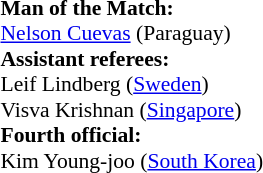<table width=100% style="font-size: 90%">
<tr>
<td><br><strong>Man of the Match:</strong>
<br><a href='#'>Nelson Cuevas</a> (Paraguay)<br><strong>Assistant referees:</strong>
<br>Leif Lindberg (<a href='#'>Sweden</a>)
<br>Visva Krishnan (<a href='#'>Singapore</a>)
<br><strong>Fourth official:</strong>
<br>Kim Young-joo (<a href='#'>South Korea</a>)</td>
</tr>
</table>
